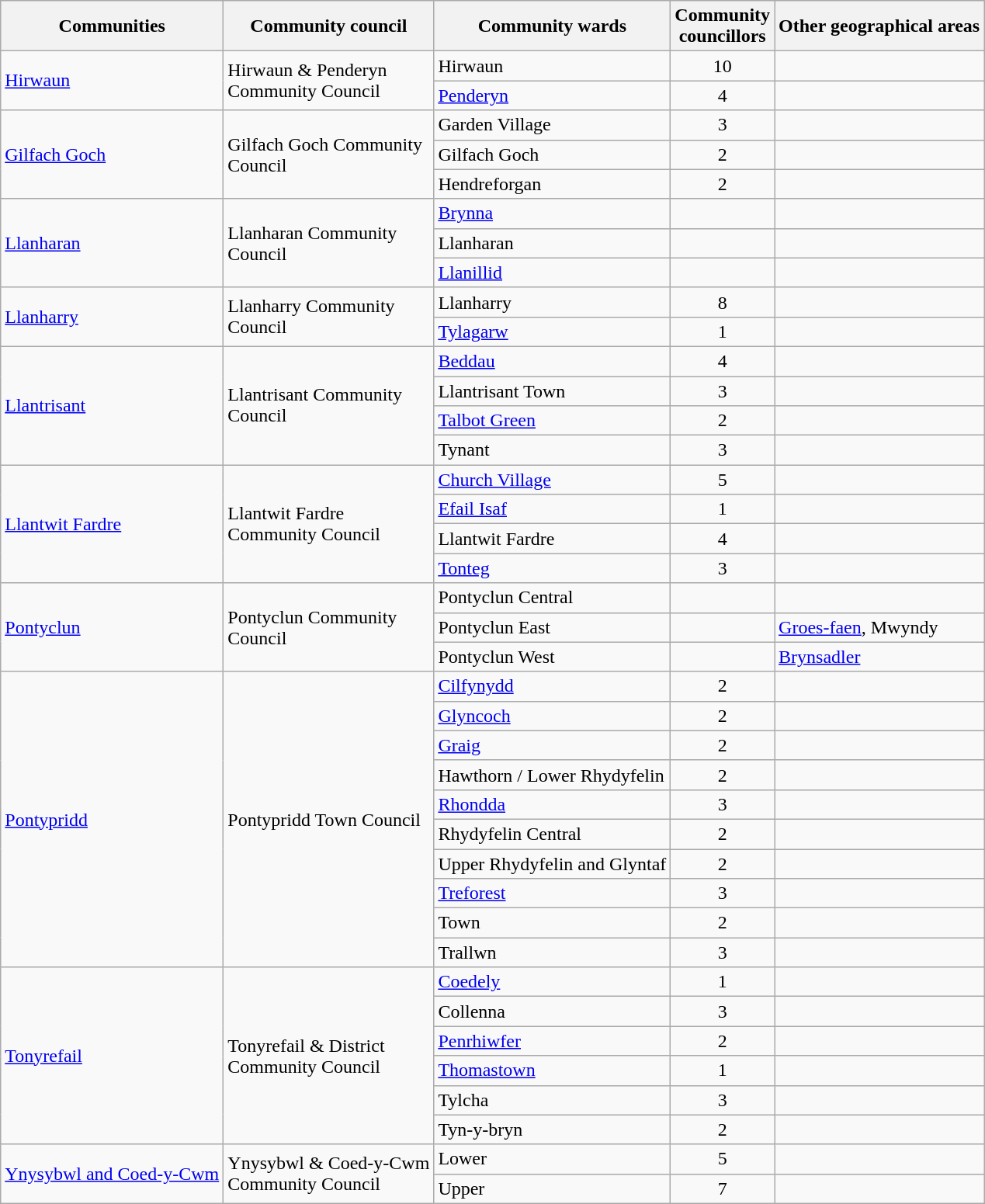<table class="wikitable">
<tr>
<th>Communities</th>
<th>Community council</th>
<th>Community wards</th>
<th>Community<br>councillors</th>
<th>Other geographical areas</th>
</tr>
<tr>
<td rowspan="2"><a href='#'>Hirwaun</a></td>
<td rowspan="2">Hirwaun & Penderyn<br>Community Council </td>
<td>Hirwaun</td>
<td align="center">10</td>
<td></td>
</tr>
<tr>
<td><a href='#'>Penderyn</a></td>
<td align="center">4</td>
<td></td>
</tr>
<tr>
<td rowspan="3"><a href='#'>Gilfach Goch</a></td>
<td rowspan="3">Gilfach Goch Community<br>Council</td>
<td>Garden Village</td>
<td align="center">3</td>
<td></td>
</tr>
<tr>
<td>Gilfach Goch</td>
<td align="center">2</td>
<td></td>
</tr>
<tr>
<td>Hendreforgan</td>
<td align="center">2</td>
<td></td>
</tr>
<tr>
<td rowspan="3"><a href='#'>Llanharan</a></td>
<td rowspan="3">Llanharan Community<br>Council</td>
<td><a href='#'>Brynna</a></td>
<td align="center"></td>
<td></td>
</tr>
<tr>
<td>Llanharan</td>
<td align="center"></td>
<td></td>
</tr>
<tr>
<td><a href='#'>Llanillid</a></td>
<td align="center"></td>
<td></td>
</tr>
<tr>
<td rowspan="2"><a href='#'>Llanharry</a></td>
<td rowspan="2">Llanharry Community<br>Council</td>
<td>Llanharry</td>
<td align="center">8</td>
<td></td>
</tr>
<tr>
<td><a href='#'>Tylagarw</a></td>
<td align="center">1</td>
<td></td>
</tr>
<tr>
<td rowspan="4"><a href='#'>Llantrisant</a></td>
<td rowspan="4">Llantrisant Community<br>Council</td>
<td><a href='#'>Beddau</a></td>
<td align="center">4</td>
<td></td>
</tr>
<tr>
<td>Llantrisant Town</td>
<td align="center">3</td>
<td></td>
</tr>
<tr>
<td><a href='#'>Talbot Green</a></td>
<td align="center">2</td>
<td></td>
</tr>
<tr>
<td>Tynant</td>
<td align="center">3</td>
<td></td>
</tr>
<tr>
<td rowspan="4"><a href='#'>Llantwit Fardre</a></td>
<td rowspan="4">Llantwit Fardre<br>Community Council</td>
<td><a href='#'>Church Village</a></td>
<td align="center">5</td>
<td></td>
</tr>
<tr>
<td><a href='#'>Efail Isaf</a></td>
<td align="center">1</td>
<td></td>
</tr>
<tr>
<td>Llantwit Fardre</td>
<td align="center">4</td>
<td></td>
</tr>
<tr>
<td><a href='#'>Tonteg</a></td>
<td align="center">3</td>
<td></td>
</tr>
<tr>
<td rowspan="3"><a href='#'>Pontyclun</a></td>
<td rowspan="3">Pontyclun Community<br>Council</td>
<td>Pontyclun Central</td>
<td align="center"></td>
<td></td>
</tr>
<tr>
<td>Pontyclun East</td>
<td align="center"></td>
<td><a href='#'>Groes-faen</a>, Mwyndy</td>
</tr>
<tr>
<td>Pontyclun West</td>
<td align="center"></td>
<td><a href='#'>Brynsadler</a></td>
</tr>
<tr>
<td rowspan="10"><a href='#'>Pontypridd</a></td>
<td rowspan="10">Pontypridd Town Council</td>
<td><a href='#'>Cilfynydd</a></td>
<td align="center">2</td>
<td></td>
</tr>
<tr>
<td><a href='#'>Glyncoch</a></td>
<td align="center">2</td>
<td></td>
</tr>
<tr>
<td><a href='#'>Graig</a></td>
<td align="center">2</td>
<td></td>
</tr>
<tr>
<td>Hawthorn / Lower Rhydyfelin</td>
<td align="center">2</td>
<td></td>
</tr>
<tr>
<td><a href='#'>Rhondda</a></td>
<td align="center">3</td>
<td></td>
</tr>
<tr>
<td>Rhydyfelin Central</td>
<td align="center">2</td>
<td></td>
</tr>
<tr>
<td>Upper Rhydyfelin and Glyntaf</td>
<td align="center">2</td>
<td></td>
</tr>
<tr>
<td><a href='#'>Treforest</a></td>
<td align="center">3</td>
<td></td>
</tr>
<tr>
<td>Town</td>
<td align="center">2</td>
<td></td>
</tr>
<tr>
<td>Trallwn</td>
<td align="center">3</td>
<td></td>
</tr>
<tr>
<td rowspan="6"><a href='#'>Tonyrefail</a></td>
<td rowspan="6">Tonyrefail & District<br>Community Council</td>
<td><a href='#'>Coedely</a></td>
<td align="center">1</td>
<td></td>
</tr>
<tr>
<td>Collenna</td>
<td align="center">3</td>
<td></td>
</tr>
<tr>
<td><a href='#'>Penrhiwfer</a></td>
<td align="center">2</td>
<td></td>
</tr>
<tr>
<td><a href='#'>Thomastown</a></td>
<td align="center">1</td>
<td></td>
</tr>
<tr>
<td>Tylcha</td>
<td align="center">3</td>
<td></td>
</tr>
<tr>
<td>Tyn-y-bryn</td>
<td align="center">2</td>
<td></td>
</tr>
<tr>
<td rowspan="2"><a href='#'>Ynysybwl and Coed-y-Cwm</a></td>
<td rowspan="2">Ynysybwl & Coed-y-Cwm<br>Community Council </td>
<td>Lower</td>
<td align="center">5</td>
<td></td>
</tr>
<tr>
<td>Upper</td>
<td align="center">7</td>
<td></td>
</tr>
</table>
